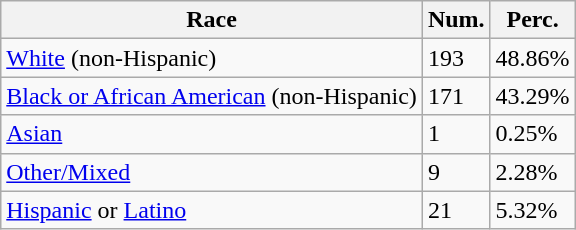<table class="wikitable">
<tr>
<th>Race</th>
<th>Num.</th>
<th>Perc.</th>
</tr>
<tr>
<td><a href='#'>White</a> (non-Hispanic)</td>
<td>193</td>
<td>48.86%</td>
</tr>
<tr>
<td><a href='#'>Black or African American</a> (non-Hispanic)</td>
<td>171</td>
<td>43.29%</td>
</tr>
<tr>
<td><a href='#'>Asian</a></td>
<td>1</td>
<td>0.25%</td>
</tr>
<tr>
<td><a href='#'>Other/Mixed</a></td>
<td>9</td>
<td>2.28%</td>
</tr>
<tr>
<td><a href='#'>Hispanic</a> or <a href='#'>Latino</a></td>
<td>21</td>
<td>5.32%</td>
</tr>
</table>
